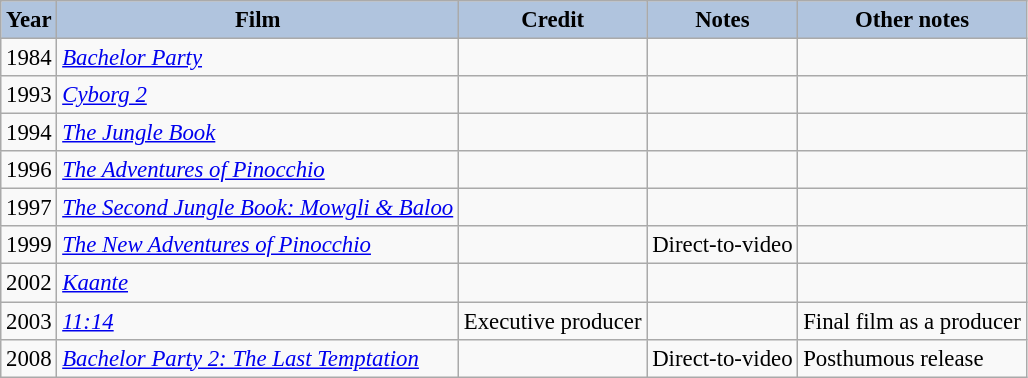<table class="wikitable" style="font-size:95%;">
<tr>
<th style="background:#B0C4DE;">Year</th>
<th style="background:#B0C4DE;">Film</th>
<th style="background:#B0C4DE;">Credit</th>
<th style="background:#B0C4DE;">Notes</th>
<th style="background:#B0C4DE;">Other notes</th>
</tr>
<tr>
<td>1984</td>
<td><em><a href='#'>Bachelor Party</a></em></td>
<td></td>
<td></td>
<td></td>
</tr>
<tr>
<td>1993</td>
<td><em><a href='#'>Cyborg 2</a></em></td>
<td></td>
<td></td>
</tr>
<tr>
<td>1994</td>
<td><em><a href='#'>The Jungle Book</a></em></td>
<td></td>
<td></td>
<td></td>
</tr>
<tr>
<td>1996</td>
<td><em><a href='#'>The Adventures of Pinocchio</a></em></td>
<td></td>
<td></td>
<td></td>
</tr>
<tr>
<td>1997</td>
<td><em><a href='#'>The Second Jungle Book: Mowgli & Baloo</a></em></td>
<td></td>
<td></td>
<td></td>
</tr>
<tr>
<td>1999</td>
<td><em><a href='#'>The New Adventures of Pinocchio</a></em></td>
<td></td>
<td>Direct-to-video</td>
<td></td>
</tr>
<tr>
<td>2002</td>
<td><em><a href='#'>Kaante</a></em></td>
<td></td>
<td></td>
<td></td>
</tr>
<tr>
<td>2003</td>
<td><em><a href='#'>11:14</a></em></td>
<td>Executive producer</td>
<td></td>
<td>Final film as a producer</td>
</tr>
<tr>
<td>2008</td>
<td><em><a href='#'>Bachelor Party 2: The Last Temptation</a></em></td>
<td></td>
<td>Direct-to-video</td>
<td>Posthumous release</td>
</tr>
</table>
